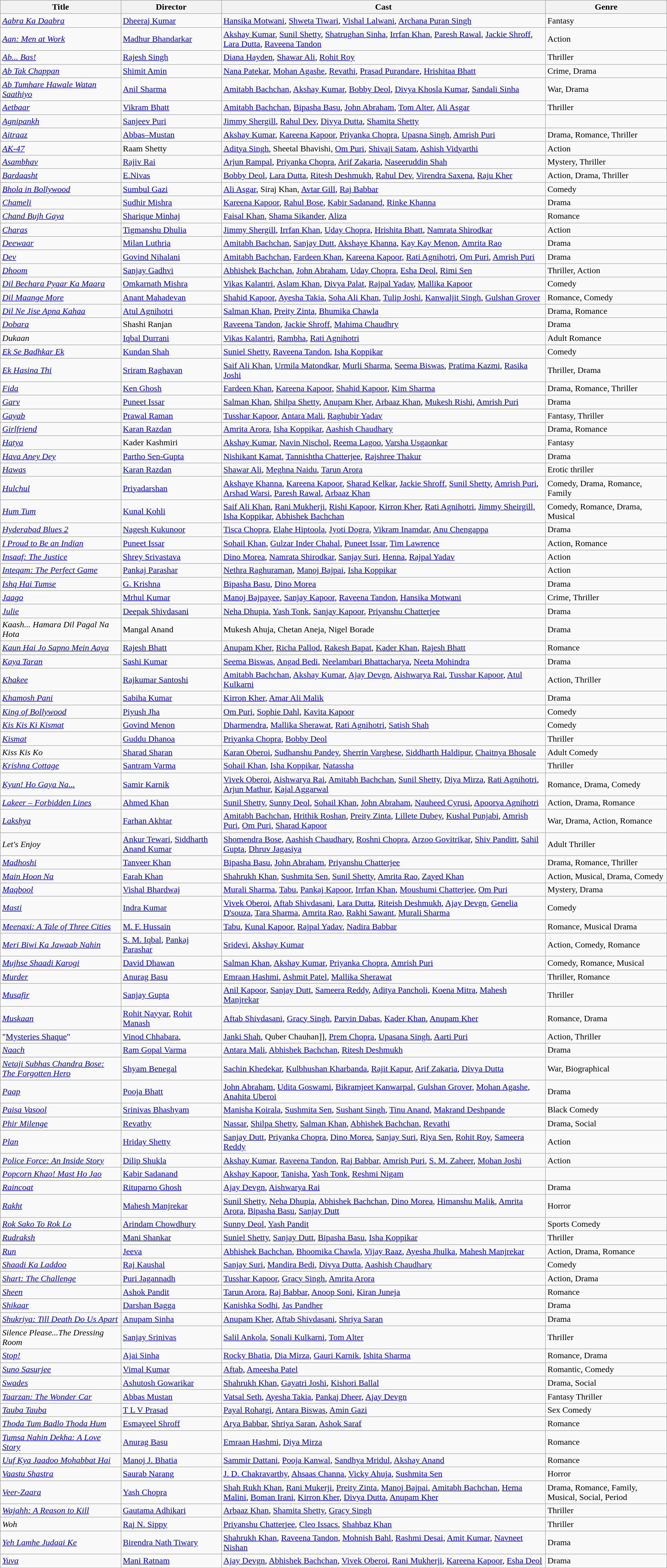<table class="wikitable">
<tr>
<th>Title</th>
<th>Director</th>
<th>Cast</th>
<th>Genre</th>
</tr>
<tr>
<td><em><a href='#'>Aabra Ka Daabra</a></em></td>
<td><a href='#'>Dheeraj Kumar</a></td>
<td><a href='#'>Hansika Motwani</a>, <a href='#'>Shweta Tiwari</a>, <a href='#'>Vishal Lalwani</a>, <a href='#'>Archana Puran Singh</a></td>
<td>Fantasy</td>
</tr>
<tr>
<td><em><a href='#'>Aan: Men at Work</a></em></td>
<td><a href='#'>Madhur Bhandarkar</a></td>
<td><a href='#'>Akshay Kumar</a>, <a href='#'>Sunil Shetty</a>, <a href='#'>Shatrughan Sinha</a>, <a href='#'>Irrfan Khan</a>, <a href='#'>Paresh Rawal</a>, <a href='#'>Jackie Shroff</a>, <a href='#'>Lara Dutta</a>, <a href='#'>Raveena Tandon</a></td>
<td>Action</td>
</tr>
<tr>
<td><em><a href='#'>Ab... Bas!</a></em></td>
<td><a href='#'>Rajesh Singh</a></td>
<td><a href='#'>Diana Hayden</a>, <a href='#'>Shawar Ali</a>, <a href='#'>Rohit Roy</a></td>
<td>Thriller</td>
</tr>
<tr>
<td><em><a href='#'>Ab Tak Chappan</a></em></td>
<td><a href='#'>Shimit Amin</a></td>
<td><a href='#'>Nana Patekar</a>, <a href='#'>Mohan Agashe</a>, <a href='#'>Revathi</a>, <a href='#'>Prasad Purandare</a>, <a href='#'>Hrishitaa Bhatt</a></td>
<td>Crime, Drama</td>
</tr>
<tr>
<td><em><a href='#'>Ab Tumhare Hawale Watan Saathiyo</a></em></td>
<td><a href='#'>Anil Sharma</a></td>
<td><a href='#'>Amitabh Bachchan</a>, <a href='#'>Akshay Kumar</a>, <a href='#'>Bobby Deol</a>, <a href='#'>Divya Khosla Kumar</a>, <a href='#'>Sandali Sinha</a></td>
<td>War, Drama</td>
</tr>
<tr>
<td><em><a href='#'>Aetbaar</a></em></td>
<td><a href='#'>Vikram Bhatt</a></td>
<td><a href='#'>Amitabh Bachchan</a>, <a href='#'>Bipasha Basu</a>, <a href='#'>John Abraham</a>, <a href='#'>Tom Alter</a>, <a href='#'>Ali Asgar</a></td>
<td>Thriller</td>
</tr>
<tr>
<td><em><a href='#'>Agnipankh</a></em></td>
<td><a href='#'>Sanjeev Puri</a></td>
<td><a href='#'>Jimmy Shergill</a>, <a href='#'>Rahul Dev</a>, <a href='#'>Divya Dutta</a>, <a href='#'>Shamita Shetty</a></td>
<td></td>
</tr>
<tr>
<td><em><a href='#'>Aitraaz</a></em></td>
<td><a href='#'>Abbas–Mustan</a></td>
<td><a href='#'>Akshay Kumar</a>, <a href='#'>Kareena Kapoor</a>, <a href='#'>Priyanka Chopra</a>, <a href='#'>Upasna Singh</a>, <a href='#'>Amrish Puri</a></td>
<td>Drama, Romance, Thriller</td>
</tr>
<tr>
<td><em><a href='#'>AK-47</a></em></td>
<td>Raam Shetty</td>
<td><a href='#'>Aditya Singh</a>, Sheetal Bhavishi, <a href='#'>Om Puri</a>, <a href='#'>Shivaji Satam</a>, <a href='#'>Ashish Vidyarthi</a></td>
<td>Action</td>
</tr>
<tr>
<td><em><a href='#'>Asambhav</a></em></td>
<td><a href='#'>Rajiv Rai</a></td>
<td><a href='#'>Arjun Rampal</a>, <a href='#'>Priyanka Chopra</a>, <a href='#'>Arif Zakaria</a>, <a href='#'>Naseeruddin Shah</a></td>
<td>Mystery, Thriller</td>
</tr>
<tr>
<td><em><a href='#'>Bardaasht</a></em></td>
<td><a href='#'>E.Nivas</a></td>
<td><a href='#'>Bobby Deol</a>, <a href='#'>Lara Dutta</a>, <a href='#'>Ritesh Deshmukh</a>, <a href='#'>Rahul Dev</a>, <a href='#'>Virendra Saxena</a>, <a href='#'>Raju Kher</a></td>
<td>Action, Drama, Thriller</td>
</tr>
<tr>
<td><em><a href='#'>Bhola in Bollywood</a></em></td>
<td><a href='#'>Sumbul Gazi</a></td>
<td><a href='#'>Ali Asgar</a>, Siraj Khan, <a href='#'>Avtar Gill</a>, <a href='#'>Raj Babbar</a></td>
<td>Comedy</td>
</tr>
<tr>
<td><em><a href='#'>Chameli</a></em></td>
<td><a href='#'>Sudhir Mishra</a></td>
<td><a href='#'>Kareena Kapoor</a>, <a href='#'>Rahul Bose</a>, <a href='#'>Kabir Sadanand</a>, <a href='#'>Rinke Khanna</a></td>
<td>Drama</td>
</tr>
<tr>
<td><em><a href='#'>Chand Bujh Gaya</a></em></td>
<td><a href='#'>Sharique Minhaj</a></td>
<td><a href='#'>Faisal Khan</a>, <a href='#'>Shama Sikander</a>, <a href='#'>Aliza</a></td>
<td>Romance</td>
</tr>
<tr>
<td><em><a href='#'>Charas</a></em></td>
<td><a href='#'>Tigmanshu Dhulia</a></td>
<td><a href='#'>Jimmy Shergill</a>, <a href='#'>Irrfan Khan</a>, <a href='#'>Uday Chopra</a>, <a href='#'>Hrishita Bhatt</a>, <a href='#'>Namrata Shirodkar</a></td>
<td>Action</td>
</tr>
<tr>
<td><em><a href='#'>Deewaar</a></em></td>
<td><a href='#'>Milan Luthria</a></td>
<td><a href='#'>Amitabh Bachchan</a>, <a href='#'>Sanjay Dutt</a>, <a href='#'>Akshaye Khanna</a>, <a href='#'>Kay Kay Menon</a>, <a href='#'>Amrita Rao</a></td>
<td>Drama</td>
</tr>
<tr>
<td><em><a href='#'>Dev</a></em></td>
<td><a href='#'>Govind Nihalani</a></td>
<td><a href='#'>Amitabh Bachchan</a>, <a href='#'>Fardeen Khan</a>, <a href='#'>Kareena Kapoor</a>, <a href='#'>Rati Agnihotri</a>, <a href='#'>Om Puri</a>, <a href='#'>Amrish Puri</a></td>
<td>Drama</td>
</tr>
<tr>
<td><em><a href='#'>Dhoom</a></em></td>
<td><a href='#'>Sanjay Gadhvi</a></td>
<td><a href='#'>Abhishek Bachchan</a>, <a href='#'>John Abraham</a>, <a href='#'>Uday Chopra</a>, <a href='#'>Esha Deol</a>, <a href='#'>Rimi Sen</a></td>
<td>Thriller, Action</td>
</tr>
<tr>
<td><em><a href='#'>Dil Bechara Pyaar Ka Maara</a></em></td>
<td><a href='#'>Omkarnath Mishra</a></td>
<td><a href='#'>Vikas Kalantri</a>, <a href='#'>Aslam Khan</a>, <a href='#'>Divya Palat</a>, <a href='#'>Rajpal Yadav</a>, <a href='#'>Mallika Kapoor</a></td>
<td>Comedy</td>
</tr>
<tr>
<td><em><a href='#'>Dil Maange More</a></em></td>
<td><a href='#'>Anant Mahadevan</a></td>
<td><a href='#'>Shahid Kapoor</a>, <a href='#'>Ayesha Takia</a>, <a href='#'>Soha Ali Khan</a>, <a href='#'>Tulip Joshi</a>, <a href='#'>Kanwaljit Singh</a>, <a href='#'>Gulshan Grover</a></td>
<td>Romance, Comedy</td>
</tr>
<tr>
<td><em><a href='#'>Dil Ne Jise Apna Kahaa</a></em></td>
<td><a href='#'>Atul Agnihotri</a></td>
<td><a href='#'>Salman Khan</a>, <a href='#'>Preity Zinta</a>, <a href='#'>Bhumika Chawla</a></td>
<td>Drama, Romance</td>
</tr>
<tr>
<td><em><a href='#'>Dobara</a></em></td>
<td>Shashi Ranjan</td>
<td><a href='#'>Raveena Tandon</a>, <a href='#'>Jackie Shroff</a>, <a href='#'>Mahima Chaudhry</a></td>
<td>Drama</td>
</tr>
<tr>
<td><em>Dukaan</em></td>
<td><a href='#'>Iqbal Durrani</a></td>
<td><a href='#'>Vikas Kalantri</a>, <a href='#'>Rambha</a>, <a href='#'>Rati Agnihotri</a></td>
<td>Adult Romance</td>
</tr>
<tr>
<td><em><a href='#'>Ek Se Badhkar Ek</a></em></td>
<td><a href='#'>Kundan Shah</a></td>
<td><a href='#'>Suniel Shetty</a>, <a href='#'>Raveena Tandon</a>, <a href='#'>Isha Koppikar</a></td>
<td>Comedy</td>
</tr>
<tr>
<td><em><a href='#'>Ek Hasina Thi</a></em></td>
<td><a href='#'>Sriram Raghavan</a></td>
<td><a href='#'>Saif Ali Khan</a>, <a href='#'>Urmila Matondkar</a>, <a href='#'>Murli Sharma</a>, <a href='#'>Seema Biswas</a>, <a href='#'>Pratima Kazmi</a>, <a href='#'>Rasika Joshi</a></td>
<td>Thriller, Drama</td>
</tr>
<tr>
<td><em><a href='#'>Fida</a></em></td>
<td><a href='#'>Ken Ghosh</a></td>
<td><a href='#'>Fardeen Khan</a>, <a href='#'>Kareena Kapoor</a>, <a href='#'>Shahid Kapoor</a>, <a href='#'>Kim Sharma</a></td>
<td>Drama, Romance, Thriller</td>
</tr>
<tr>
<td><em><a href='#'>Garv</a></em></td>
<td><a href='#'>Puneet Issar</a></td>
<td><a href='#'>Salman Khan</a>, <a href='#'>Shilpa Shetty</a>, <a href='#'>Anupam Kher</a>, <a href='#'>Arbaaz Khan</a>, <a href='#'>Mukesh Rishi</a>, <a href='#'>Amrish Puri</a></td>
<td>Drama</td>
</tr>
<tr>
<td><em><a href='#'>Gayab</a></em></td>
<td><a href='#'>Prawal Raman</a></td>
<td><a href='#'>Tusshar Kapoor</a>, <a href='#'>Antara Mali</a>, <a href='#'>Raghubir Yadav</a></td>
<td>Fantasy, Thriller</td>
</tr>
<tr>
<td><em><a href='#'>Girlfriend</a></em></td>
<td><a href='#'>Karan Razdan</a></td>
<td><a href='#'>Amrita Arora</a>, <a href='#'>Isha Koppikar</a>, <a href='#'>Aashish Chaudhary</a></td>
<td>Drama, Romance</td>
</tr>
<tr>
<td><em><a href='#'>Hatya</a></em></td>
<td>Kader Kashmiri</td>
<td><a href='#'>Akshay Kumar</a>, <a href='#'>Navin Nischol</a>, <a href='#'>Reema Lagoo</a>, <a href='#'>Varsha Usgaonkar</a></td>
<td>Fantasy</td>
</tr>
<tr>
<td><em><a href='#'>Hava Aney Dey</a></em></td>
<td><a href='#'>Partho Sen-Gupta</a></td>
<td><a href='#'>Nishikant Kamat</a>, <a href='#'>Tannishtha Chatterjee</a>, <a href='#'>Rajshree Thakur</a></td>
<td>Drama</td>
</tr>
<tr>
<td><em><a href='#'>Hawas</a></em></td>
<td><a href='#'>Karan Razdan</a></td>
<td><a href='#'>Shawar Ali</a>, <a href='#'>Meghna Naidu</a>, <a href='#'>Tarun Arora</a></td>
<td>Erotic thriller</td>
</tr>
<tr>
<td><em><a href='#'>Hulchul</a></em></td>
<td><a href='#'>Priyadarshan</a></td>
<td><a href='#'>Akshaye Khanna</a>, <a href='#'>Kareena Kapoor</a>, <a href='#'>Sharad Kelkar</a>, <a href='#'>Jackie Shroff</a>, <a href='#'>Sunil Shetty</a>, <a href='#'>Amrish Puri</a>, <a href='#'>Arshad Warsi</a>, <a href='#'>Paresh Rawal</a>, <a href='#'>Arbaaz Khan</a></td>
<td>Comedy, Drama, Romance, Family</td>
</tr>
<tr>
<td><em><a href='#'>Hum Tum</a></em></td>
<td><a href='#'>Kunal Kohli</a></td>
<td><a href='#'>Saif Ali Khan</a>, <a href='#'>Rani Mukherji</a>, <a href='#'>Rishi Kapoor</a>, <a href='#'>Kirron Kher</a>, <a href='#'>Rati Agnihotri</a>, <a href='#'>Jimmy Sheirgill</a>, <a href='#'>Isha Koppikar</a>, <a href='#'>Abhishek Bachchan</a></td>
<td>Comedy, Romance, Drama, Musical</td>
</tr>
<tr>
<td><em><a href='#'>Hyderabad Blues 2</a></em></td>
<td><a href='#'>Nagesh Kukunoor</a></td>
<td><a href='#'>Tisca Chopra</a>, <a href='#'>Elahe Hiptoola</a>, <a href='#'>Jyoti Dogra</a>, <a href='#'>Vikram Inamdar</a>, <a href='#'>Anu Chengappa</a></td>
<td>Drama</td>
</tr>
<tr>
<td><em><a href='#'>I Proud to Be an Indian</a></em></td>
<td><a href='#'>Puneet Issar</a></td>
<td><a href='#'>Sohail Khan</a>, <a href='#'>Gulzar Inder Chahal</a>, <a href='#'>Puneet Issar</a>, <a href='#'>Tim Lawrence</a></td>
<td>Action, Romance</td>
</tr>
<tr>
<td><em><a href='#'>Insaaf: The Justice</a></em></td>
<td><a href='#'>Shrey Srivastava</a></td>
<td><a href='#'>Dino Morea</a>, <a href='#'>Namrata Shirodkar</a>, <a href='#'>Sanjay Suri</a>, <a href='#'>Henna</a>, <a href='#'>Rajpal Yadav</a></td>
<td>Action</td>
</tr>
<tr>
<td><em><a href='#'>Inteqam: The Perfect Game</a></em></td>
<td><a href='#'>Pankaj Parashar</a></td>
<td><a href='#'>Nethra Raghuraman</a>, <a href='#'>Manoj Bajpai</a>, <a href='#'>Isha Koppikar</a></td>
<td>Action</td>
</tr>
<tr>
<td><em><a href='#'>Ishq Hai Tumse</a></em></td>
<td><a href='#'>G. Krishna</a></td>
<td><a href='#'>Bipasha Basu</a>, <a href='#'>Dino Morea</a></td>
<td>Drama</td>
</tr>
<tr>
<td><em><a href='#'>Jaago</a></em></td>
<td><a href='#'>Mrhul Kumar</a></td>
<td><a href='#'>Manoj Bajpayee</a>, <a href='#'>Sanjay Kapoor</a>, <a href='#'>Raveena Tandon</a>, <a href='#'>Hansika Motwani</a></td>
<td>Crime, Thriller</td>
</tr>
<tr>
<td><em><a href='#'>Julie</a></em></td>
<td><a href='#'>Deepak Shivdasani</a></td>
<td><a href='#'>Neha Dhupia</a>, <a href='#'>Yash Tonk</a>, <a href='#'>Sanjay Kapoor</a>, <a href='#'>Priyanshu Chatterjee</a></td>
<td>Drama</td>
</tr>
<tr>
<td><em>Kaash... Hamara Dil Pagal Na Hota</em></td>
<td>Mangal Anand</td>
<td>Mukesh Ahuja, Chetan Aneja, Nigel Borade</td>
<td>Drama</td>
</tr>
<tr>
<td><em><a href='#'>Kaun Hai Jo Sapno Mein Aaya</a></em></td>
<td><a href='#'>Rajesh Bhatt</a></td>
<td><a href='#'>Anupam Kher</a>, <a href='#'>Richa Pallod</a>, <a href='#'>Rakesh Bapat</a>, <a href='#'>Kader Khan</a>, <a href='#'>Rajesh Bhatt</a></td>
<td>Romance</td>
</tr>
<tr>
<td><em><a href='#'>Kaya Taran</a></em></td>
<td><a href='#'>Sashi Kumar</a></td>
<td><a href='#'>Seema Biswas</a>, <a href='#'>Angad Bedi</a>, <a href='#'>Neelambari Bhattacharya</a>, <a href='#'>Neeta Mohindra</a></td>
<td>Drama</td>
</tr>
<tr>
<td><em><a href='#'>Khakee</a></em></td>
<td><a href='#'>Rajkumar Santoshi</a></td>
<td><a href='#'>Amitabh Bachchan</a>, <a href='#'>Akshay Kumar</a>, <a href='#'>Ajay Devgn</a>, <a href='#'>Aishwarya Rai</a>, <a href='#'>Tusshar Kapoor</a>, <a href='#'>Atul Kulkarni</a></td>
<td>Action, Thriller</td>
</tr>
<tr>
<td><em><a href='#'>Khamosh Pani</a></em></td>
<td><a href='#'>Sabiha Kumar</a></td>
<td><a href='#'>Kirron Kher</a>, <a href='#'>Amar Ali Malik</a></td>
<td>Drama</td>
</tr>
<tr>
<td><em><a href='#'>King of Bollywood</a></em></td>
<td><a href='#'>Piyush Jha</a></td>
<td><a href='#'>Om Puri</a>, <a href='#'>Sophie Dahl</a>, <a href='#'>Kavita Kapoor</a></td>
<td>Comedy</td>
</tr>
<tr>
<td><em><a href='#'>Kis Kis Ki Kismat</a></em></td>
<td><a href='#'>Govind Menon</a></td>
<td><a href='#'>Dharmendra</a>, <a href='#'>Mallika Sherawat</a>, <a href='#'>Rati Agnihotri</a>, <a href='#'>Satish Shah</a></td>
<td>Comedy</td>
</tr>
<tr>
<td><em><a href='#'>Kismat</a></em></td>
<td><a href='#'>Guddu Dhanoa</a></td>
<td><a href='#'>Priyanka Chopra</a>, <a href='#'>Bobby Deol</a></td>
<td>Thriller</td>
</tr>
<tr>
<td><em>Kiss Kis Ko</em></td>
<td><a href='#'>Sharad Sharan</a></td>
<td><a href='#'>Karan Oberoi</a>, <a href='#'>Sudhanshu Pandey</a>, <a href='#'>Sherrin Varghese</a>, <a href='#'>Siddharth Haldipur</a>, <a href='#'>Chaitnya Bhosale</a></td>
<td>Adult Comedy</td>
</tr>
<tr>
<td><em><a href='#'>Krishna Cottage</a></em></td>
<td><a href='#'>Santram Varma</a></td>
<td><a href='#'>Sohail Khan</a>, <a href='#'>Isha Koppikar</a>, <a href='#'>Natassha</a></td>
<td>Thriller</td>
</tr>
<tr>
<td><em><a href='#'>Kyun! Ho Gaya Na...</a></em></td>
<td><a href='#'>Samir Karnik</a></td>
<td><a href='#'>Vivek Oberoi</a>, <a href='#'>Aishwarya Rai</a>, <a href='#'>Amitabh Bachchan</a>, <a href='#'>Sunil Shetty</a>, <a href='#'>Diya Mirza</a>, <a href='#'>Rati Agnihotri</a>, <a href='#'>Arjun Mathur</a>, <a href='#'>Kajal Aggarwal</a></td>
<td>Romance, Drama, Comedy</td>
</tr>
<tr>
<td><em><a href='#'>Lakeer – Forbidden Lines</a></em></td>
<td><a href='#'>Ahmed Khan</a></td>
<td><a href='#'>Sunil Shetty</a>, <a href='#'>Sunny Deol</a>, <a href='#'>Sohail Khan</a>, <a href='#'>John Abraham</a>, <a href='#'>Nauheed Cyrusi</a>, <a href='#'>Apoorva Agnihotri</a></td>
<td>Action, Drama, Romance</td>
</tr>
<tr>
<td><em><a href='#'>Lakshya</a></em></td>
<td><a href='#'>Farhan Akhtar</a></td>
<td><a href='#'>Amitabh Bachchan</a>, <a href='#'>Hrithik Roshan</a>, <a href='#'>Preity Zinta</a>, <a href='#'>Lillete Dubey</a>, <a href='#'>Kushal Punjabi</a>, <a href='#'>Amrish Puri</a>, <a href='#'>Om Puri</a>, <a href='#'>Sharad Kapoor</a></td>
<td>War, Drama, Action, Romance</td>
</tr>
<tr>
<td><em>Let's Enjoy</em></td>
<td><a href='#'>Ankur Tewari</a>, <a href='#'>Siddharth Anand Kumar</a></td>
<td><a href='#'>Shomendra Bose</a>, <a href='#'>Aashish Chaudhary</a>, <a href='#'>Roshni Chopra</a>, <a href='#'>Arzoo Govitrikar</a>, <a href='#'>Shiv Panditt</a>, <a href='#'>Sahil Gupta</a>, <a href='#'>Dhruv Jagasiya</a></td>
<td>Adult Thriller</td>
</tr>
<tr>
<td><em><a href='#'>Madhoshi</a></em></td>
<td><a href='#'>Tanveer Khan</a></td>
<td><a href='#'>Bipasha Basu</a>, <a href='#'>John Abraham</a>, <a href='#'>Priyanshu Chatterjee</a></td>
<td>Drama, Romance, Thriller</td>
</tr>
<tr>
<td><em><a href='#'>Main Hoon Na</a></em></td>
<td><a href='#'>Farah Khan</a></td>
<td><a href='#'>Shahrukh Khan</a>, <a href='#'>Sushmita Sen</a>, <a href='#'>Sunil Shetty</a>, <a href='#'>Amrita Rao</a>, <a href='#'>Zayed Khan</a></td>
<td>Action, Musical, Drama, Comedy</td>
</tr>
<tr ,>
<td><em><a href='#'>Maqbool</a></em></td>
<td><a href='#'>Vishal Bhardwaj</a></td>
<td><a href='#'>Murali Sharma</a>, <a href='#'>Tabu</a>, <a href='#'>Pankaj Kapoor</a>, <a href='#'>Irrfan Khan</a>, <a href='#'>Moushumi Chatterjee</a>, <a href='#'>Om Puri</a></td>
<td>Mystery, Drama</td>
</tr>
<tr>
<td><em><a href='#'>Masti</a></em></td>
<td><a href='#'>Indra Kumar</a></td>
<td><a href='#'>Vivek Oberoi</a>, <a href='#'>Aftab Shivdasani</a>, <a href='#'>Lara Dutta</a>, <a href='#'>Riteish Deshmukh</a>, <a href='#'>Ajay Devgn</a>, <a href='#'>Genelia D'souza</a>, <a href='#'>Tara Sharma</a>, <a href='#'>Amrita Rao</a>, <a href='#'>Rakhi Sawant</a>, <a href='#'>Murali Sharma</a></td>
<td>Comedy</td>
</tr>
<tr>
<td><em><a href='#'>Meenaxi: A Tale of Three Cities</a></em></td>
<td><a href='#'>M. F. Hussain</a></td>
<td><a href='#'>Tabu</a>, <a href='#'>Kunal Kapoor</a>, <a href='#'>Rajpal Yadav</a>, <a href='#'>Nadira Babbar</a></td>
<td>Romance, Musical Drama</td>
</tr>
<tr>
<td><em><a href='#'>Meri Biwi Ka Jawaab Nahin</a></em></td>
<td><a href='#'>S. M. Iqbal</a>, <a href='#'>Pankaj Parashar</a></td>
<td><a href='#'>Sridevi</a>, <a href='#'>Akshay Kumar</a></td>
<td>Action, Comedy, Romance</td>
</tr>
<tr>
<td><em><a href='#'>Mujhse Shaadi Karogi</a></em></td>
<td><a href='#'>David Dhawan</a></td>
<td><a href='#'>Salman Khan</a>, <a href='#'>Akshay Kumar</a>, <a href='#'>Priyanka Chopra</a>, <a href='#'>Amrish Puri</a></td>
<td>Comedy, Romance, Musical</td>
</tr>
<tr>
<td><em><a href='#'>Murder</a></em></td>
<td><a href='#'>Anurag Basu</a></td>
<td><a href='#'>Emraan Hashmi</a>, <a href='#'>Ashmit Patel</a>, <a href='#'>Mallika Sherawat</a></td>
<td>Thriller, Romance</td>
</tr>
<tr>
<td><em><a href='#'>Musafir</a></em></td>
<td><a href='#'>Sanjay Gupta</a></td>
<td><a href='#'>Anil Kapoor</a>, <a href='#'>Sanjay Dutt</a>, <a href='#'>Sameera Reddy</a>, <a href='#'>Aditya Pancholi</a>, <a href='#'>Koena Mitra</a>, <a href='#'>Mahesh Manjrekar</a></td>
<td>Thriller</td>
</tr>
<tr>
<td><em><a href='#'>Muskaan</a></em></td>
<td><a href='#'>Rohit Nayyar</a>, <a href='#'>Rohit Manash</a></td>
<td><a href='#'>Aftab Shivdasani</a>, <a href='#'>Gracy Singh</a>, <a href='#'>Parvin Dabas</a>, <a href='#'>Kader Khan</a>, <a href='#'>Anupam Kher</a></td>
<td>Romance, Drama</td>
</tr>
<tr>
<td>"<a href='#'>Mysteries Shaque</a>"</td>
<td><a href='#'>Vinod Chhabara</a>,</td>
<td><a href='#'>Janki Shah</a>, Quber Chauhan]], <a href='#'>Prem Chopra</a>, <a href='#'>Upasana Singh</a>, <a href='#'>Aarti Puri</a></td>
<td>Action, Thriller</td>
</tr>
<tr>
<td><em><a href='#'>Naach</a></em></td>
<td><a href='#'>Ram Gopal Varma</a></td>
<td><a href='#'>Antara Mali</a>, <a href='#'>Abhishek Bachchan</a>, <a href='#'>Ritesh Deshmukh</a></td>
<td>Drama</td>
</tr>
<tr>
<td><em><a href='#'>Netaji Subhas Chandra Bose: The Forgotten Hero</a></em></td>
<td><a href='#'>Shyam Benegal</a></td>
<td><a href='#'>Sachin Khedekar</a>, <a href='#'>Kulbhushan Kharbanda</a>, <a href='#'>Rajit Kapur</a>, <a href='#'>Arif Zakaria</a>, <a href='#'>Divya Dutta</a></td>
<td>War, Biographical</td>
</tr>
<tr>
<td><em><a href='#'>Paap</a></em></td>
<td><a href='#'>Pooja Bhatt</a></td>
<td><a href='#'>John Abraham</a>, <a href='#'>Udita Goswami</a>, <a href='#'>Bikramjeet Kanwarpal</a>, <a href='#'>Gulshan Grover</a>, <a href='#'>Mohan Agashe</a>, <a href='#'>Anahita Uberoi</a></td>
<td>Drama</td>
</tr>
<tr>
<td><em><a href='#'>Paisa Vasool</a></em></td>
<td><a href='#'>Srinivas Bhashyam</a></td>
<td><a href='#'>Manisha Koirala</a>, <a href='#'>Sushmita Sen</a>, <a href='#'>Sushant Singh</a>, <a href='#'>Tinu Anand</a>, <a href='#'>Makrand Deshpande</a></td>
<td>Black Comedy</td>
</tr>
<tr>
<td><em><a href='#'>Phir Milenge</a></em></td>
<td><a href='#'>Revathy</a></td>
<td><a href='#'>Nassar</a>, <a href='#'>Shilpa Shetty</a>, <a href='#'>Salman Khan</a>, <a href='#'>Abhishek Bachchan</a>, <a href='#'>Revathi</a></td>
<td>Drama, Social</td>
</tr>
<tr>
<td><em><a href='#'>Plan</a></em></td>
<td><a href='#'>Hriday Shetty</a></td>
<td><a href='#'>Sanjay Dutt</a>, <a href='#'>Priyanka Chopra</a>, <a href='#'>Dino Morea</a>, <a href='#'>Sanjay Suri</a>, <a href='#'>Riya Sen</a>, <a href='#'>Rohit Roy</a>, <a href='#'>Sameera Reddy</a></td>
<td>Action</td>
</tr>
<tr>
<td><em><a href='#'>Police Force: An Inside Story</a></em></td>
<td><a href='#'>Dilip Shukla</a></td>
<td><a href='#'>Akshay Kumar</a>, <a href='#'>Raveena Tandon</a>, <a href='#'>Raj Babbar</a>, <a href='#'>Amrish Puri</a>, <a href='#'>S. M. Zaheer</a>, <a href='#'>Mohan Joshi</a></td>
<td>Action</td>
</tr>
<tr>
<td><em><a href='#'>Popcorn Khao! Mast Ho Jao</a></em></td>
<td><a href='#'>Kabir Sadanand</a></td>
<td><a href='#'>Akshay Kapoor</a>, <a href='#'>Tanisha</a>, <a href='#'>Yash Tonk</a>, <a href='#'>Reshmi Nigam</a></td>
<td></td>
</tr>
<tr>
<td><em><a href='#'>Raincoat</a></em></td>
<td><a href='#'>Rituparno Ghosh</a></td>
<td><a href='#'>Ajay Devgn</a>, <a href='#'>Aishwarya Rai</a></td>
<td>Drama</td>
</tr>
<tr>
<td><em><a href='#'>Rakht</a></em></td>
<td><a href='#'>Mahesh Manjrekar</a></td>
<td><a href='#'>Sunil Shetty</a>, <a href='#'>Neha Dhupia</a>, <a href='#'>Abhishek Bachchan</a>, <a href='#'>Dino Morea</a>, <a href='#'>Himanshu Malik</a>, <a href='#'>Amrita Arora</a>, <a href='#'>Bipasha Basu</a>, <a href='#'>Sanjay Dutt</a></td>
<td>Horror</td>
</tr>
<tr>
<td><em><a href='#'>Rok Sako To Rok Lo</a></em></td>
<td><a href='#'>Arindam Chowdhury</a></td>
<td><a href='#'>Sunny Deol</a>, <a href='#'>Yash Pandit</a></td>
<td>Sports Comedy</td>
</tr>
<tr>
<td><em><a href='#'>Rudraksh</a></em></td>
<td><a href='#'>Mani Shankar</a></td>
<td><a href='#'>Suniel Shetty</a>, <a href='#'>Sanjay Dutt</a>, <a href='#'>Bipasha Basu</a>, <a href='#'>Isha Koppikar</a></td>
<td>Thriller</td>
</tr>
<tr>
<td><em><a href='#'>Run</a></em></td>
<td><a href='#'>Jeeva</a></td>
<td><a href='#'>Abhishek Bachchan</a>, <a href='#'>Bhoomika Chawla</a>, <a href='#'>Vijay Raaz</a>, <a href='#'>Ayesha Jhulka</a>, <a href='#'>Mahesh Manjrekar</a></td>
<td>Action, Drama, Romance</td>
</tr>
<tr>
<td><em><a href='#'>Shaadi Ka Laddoo</a></em></td>
<td><a href='#'>Raj Kaushal</a></td>
<td><a href='#'>Sanjay Suri</a>, <a href='#'>Mandira Bedi</a>, <a href='#'>Divya Dutta</a>, <a href='#'>Aashish Chaudhary</a></td>
<td>Comedy</td>
</tr>
<tr>
<td><em><a href='#'>Shart: The Challenge</a></em></td>
<td><a href='#'>Puri Jagannadh</a></td>
<td><a href='#'>Tusshar Kapoor</a>, <a href='#'>Gracy Singh</a>, <a href='#'>Amrita Arora</a></td>
<td>Action, Drama</td>
</tr>
<tr>
<td><em><a href='#'>Sheen</a></em></td>
<td><a href='#'>Ashok Pandit</a></td>
<td><a href='#'>Tarun Arora</a>, <a href='#'>Raj Babbar</a>, <a href='#'>Anoop Soni</a>, <a href='#'>Kiran Juneja</a></td>
<td>Romance</td>
</tr>
<tr>
<td><em><a href='#'>Shikaar</a></em></td>
<td><a href='#'>Darshan Bagga</a></td>
<td><a href='#'>Kanishka Sodhi</a>, <a href='#'>Jas Pandher</a></td>
<td>Drama</td>
</tr>
<tr>
<td><em><a href='#'>Shukriya: Till Death Do Us Apart</a></em></td>
<td><a href='#'>Anupam Sinha</a></td>
<td><a href='#'>Anupam Kher</a>, <a href='#'>Aftab Shivdasani</a>, <a href='#'>Shriya Saran</a></td>
<td>Drama</td>
</tr>
<tr>
<td><em>Silence Please...The Dressing Room</em></td>
<td><a href='#'>Sanjay Srinivas</a></td>
<td><a href='#'>Salil Ankola</a>, <a href='#'>Sonali Kulkarni</a>, <a href='#'>Tom Alter</a></td>
<td>Thriller</td>
</tr>
<tr>
<td><em><a href='#'>Stop!</a></em></td>
<td><a href='#'>Ajai Sinha</a></td>
<td><a href='#'>Rocky Bhatia</a>, <a href='#'>Dia Mirza</a>, <a href='#'>Gauri Karnik</a>, <a href='#'>Ishita Sharma</a></td>
<td>Romance, Drama</td>
</tr>
<tr>
<td><em><a href='#'>Suno Sasurjee</a></em></td>
<td><a href='#'>Vimal Kumar</a></td>
<td><a href='#'>Aftab</a>, <a href='#'>Ameesha Patel</a></td>
<td>Romantic, Comedy</td>
</tr>
<tr>
<td><em><a href='#'>Swades</a></em></td>
<td><a href='#'>Ashutosh Gowarikar</a></td>
<td><a href='#'>Shahrukh Khan</a>, <a href='#'>Gayatri Joshi</a>, <a href='#'>Kishori Ballal</a></td>
<td>Drama, Social</td>
</tr>
<tr>
<td><em><a href='#'>Taarzan: The Wonder Car</a></em></td>
<td><a href='#'>Abbas Mustan</a></td>
<td><a href='#'>Vatsal Seth</a>, <a href='#'>Ayesha Takia</a>, <a href='#'>Pankaj Dheer</a>, <a href='#'>Ajay Devgn</a></td>
<td>Fantasy Thriller</td>
</tr>
<tr>
<td><em><a href='#'>Tauba Tauba</a></em></td>
<td><a href='#'>T L V Prasad</a></td>
<td><a href='#'>Payal Rohatgi</a>, <a href='#'>Antara Biswas</a>, <a href='#'>Amin Gazi</a></td>
<td>Sex Comedy</td>
</tr>
<tr>
<td><em><a href='#'>Thoda Tum Badlo Thoda Hum</a></em></td>
<td><a href='#'>Esmayeel Shroff</a></td>
<td><a href='#'>Arya Babbar</a>, <a href='#'>Shriya Saran</a>, <a href='#'>Ashok Saraf</a></td>
<td>Romance</td>
</tr>
<tr>
<td><em><a href='#'>Tumsa Nahin Dekha: A Love Story</a></em></td>
<td><a href='#'>Anurag Basu</a></td>
<td><a href='#'>Emraan Hashmi</a>, <a href='#'>Diya Mirza</a></td>
<td>Romance</td>
</tr>
<tr>
<td><em><a href='#'>Uuf Kya Jaadoo Mohabbat Hai</a></em></td>
<td><a href='#'>Manoj J. Bhatia</a></td>
<td><a href='#'>Sammir Dattani</a>, <a href='#'>Pooja Kanwal</a>, <a href='#'>Sandhya Mridul</a>, <a href='#'>Akshay Anand</a></td>
<td>Romance</td>
</tr>
<tr>
<td><em><a href='#'>Vaastu Shastra</a></em></td>
<td><a href='#'>Saurab Narang</a></td>
<td><a href='#'>J. D. Chakravarthy</a>, <a href='#'>Ahsaas Channa</a>, <a href='#'>Vicky Ahuja</a>, <a href='#'>Sushmita Sen</a></td>
<td>Horror</td>
</tr>
<tr>
<td><em><a href='#'>Veer-Zaara</a></em></td>
<td><a href='#'>Yash Chopra</a></td>
<td><a href='#'>Shah Rukh Khan</a>, <a href='#'>Rani Mukerji</a>, <a href='#'>Preity Zinta</a>, <a href='#'>Manoj Bajpai</a>, <a href='#'>Amitabh Bachchan</a>, <a href='#'>Hema Malini</a>, <a href='#'>Boman Irani</a>, <a href='#'>Kirron Kher</a>, <a href='#'>Divya Dutta</a>, <a href='#'>Anupam Kher</a></td>
<td>Drama, Romance, Family, Musical, Social, Period</td>
</tr>
<tr>
<td><em><a href='#'>Wajahh: A Reason to Kill</a></em></td>
<td><a href='#'>Gautama Adhikari</a></td>
<td><a href='#'>Arbaaz Khan</a>, <a href='#'>Shamita Shetty</a>, <a href='#'>Gracy Singh</a></td>
<td>Thriller</td>
</tr>
<tr>
<td><em>Woh</em></td>
<td><a href='#'>Raj N. Sippy</a></td>
<td><a href='#'>Priyanshu Chatterjee</a>, <a href='#'>Cleo Issacs</a>, <a href='#'>Shahbaz Khan</a></td>
<td>Thriller</td>
</tr>
<tr>
<td><em><a href='#'>Yeh Lamhe Judaai Ke</a></em></td>
<td><a href='#'>Birendra Nath Tiwary</a></td>
<td><a href='#'>Shahrukh Khan</a>, <a href='#'>Raveena Tandon</a>, <a href='#'>Mohnish Bahl</a>, <a href='#'>Rashmi Desai</a>, <a href='#'>Amit Kumar</a>, <a href='#'>Navneet Nishan</a></td>
<td>Drama</td>
</tr>
<tr>
<td><em><a href='#'>Yuva</a></em></td>
<td><a href='#'>Mani Ratnam</a></td>
<td><a href='#'>Ajay Devgn</a>, <a href='#'>Abhishek Bachchan</a>, <a href='#'>Vivek Oberoi</a>, <a href='#'>Rani Mukherji</a>, <a href='#'>Kareena Kapoor</a>, <a href='#'>Esha Deol</a></td>
<td>Drama</td>
</tr>
</table>
